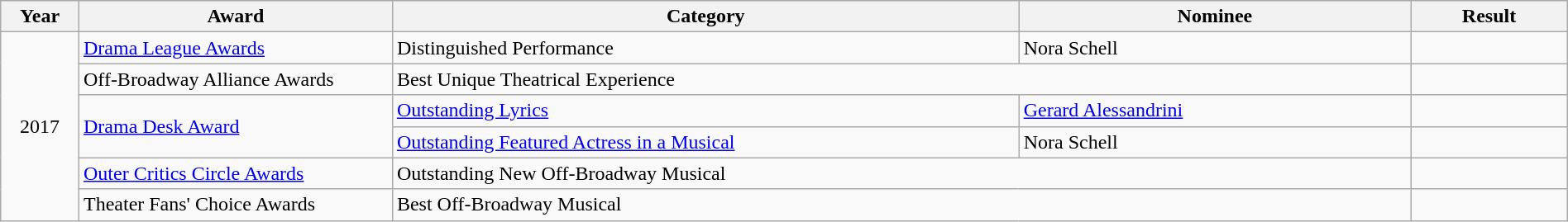<table class="wikitable" style="width:100%;">
<tr>
<th style="width:5%;">Year</th>
<th style="width:20%;">Award</th>
<th style="width:40%;">Category</th>
<th style="width:25%;">Nominee</th>
<th style="width:10%;">Result</th>
</tr>
<tr>
<td rowspan="6" style="text-align:center;">2017</td>
<td><a href='#'>Drama League Awards</a></td>
<td>Distinguished Performance</td>
<td>Nora Schell</td>
<td></td>
</tr>
<tr>
<td>Off-Broadway Alliance Awards</td>
<td colspan="2">Best Unique Theatrical Experience</td>
<td></td>
</tr>
<tr>
<td rowspan="2"><a href='#'>Drama Desk Award</a></td>
<td><a href='#'>Outstanding Lyrics</a></td>
<td><a href='#'>Gerard Alessandrini</a></td>
<td></td>
</tr>
<tr>
<td><a href='#'>Outstanding Featured Actress in a Musical</a></td>
<td>Nora Schell</td>
<td></td>
</tr>
<tr>
<td><a href='#'>Outer Critics Circle Awards</a></td>
<td colspan="2">Outstanding New Off-Broadway Musical</td>
<td></td>
</tr>
<tr>
<td>Theater Fans' Choice Awards</td>
<td colspan="2">Best Off-Broadway Musical</td>
<td></td>
</tr>
</table>
